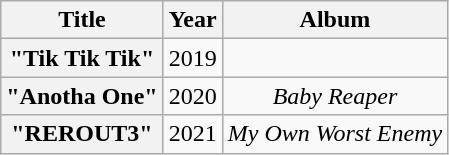<table class="wikitable plainrowheaders" style="text-align:center;">
<tr>
<th>Title</th>
<th>Year</th>
<th>Album</th>
</tr>
<tr>
<th scope="row">"Tik Tik Tik"<br></th>
<td>2019</td>
<td></td>
</tr>
<tr>
<th scope="row">"Anotha One"<br></th>
<td>2020</td>
<td><em>Baby Reaper</em></td>
</tr>
<tr>
<th scope="row">"REROUT3"<br></th>
<td>2021</td>
<td><em>My Own Worst Enemy</em></td>
</tr>
</table>
